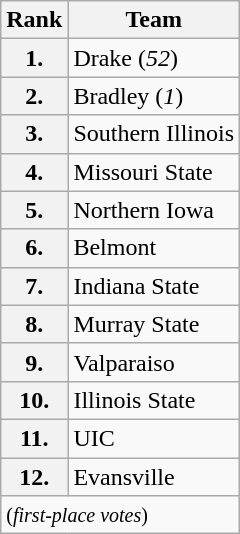<table class=wikitable>
<tr>
<th>Rank</th>
<th>Team</th>
</tr>
<tr>
<th>1.</th>
<td>Drake (<em>52</em>)</td>
</tr>
<tr>
<th>2.</th>
<td>Bradley (<em>1</em>)</td>
</tr>
<tr>
<th>3.</th>
<td>Southern Illinois</td>
</tr>
<tr>
<th>4.</th>
<td>Missouri State</td>
</tr>
<tr>
<th>5.</th>
<td>Northern Iowa</td>
</tr>
<tr>
<th>6.</th>
<td>Belmont</td>
</tr>
<tr>
<th>7.</th>
<td>Indiana State</td>
</tr>
<tr>
<th>8.</th>
<td>Murray State</td>
</tr>
<tr>
<th>9.</th>
<td>Valparaiso</td>
</tr>
<tr>
<th>10.</th>
<td>Illinois State</td>
</tr>
<tr>
<th>11.</th>
<td>UIC</td>
</tr>
<tr>
<th>12.</th>
<td>Evansville</td>
</tr>
<tr>
<td colspan=3 valign=middle><small>(<em>first-place votes</em>)</small></td>
</tr>
</table>
